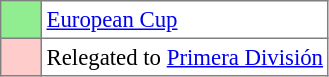<table bgcolor="#f7f8ff" cellpadding="3" cellspacing="0" border="1" style="font-size: 95%; border: gray solid 1px; border-collapse: collapse;text-align:center;">
<tr>
<td style="background: #90EE90;" width="20"></td>
<td bgcolor="#ffffff" align="left"><a href='#'>European Cup</a></td>
</tr>
<tr>
<td style="background: #FFCCCC" width="20"></td>
<td bgcolor="#ffffff" align="left">Relegated to <a href='#'>Primera División</a></td>
</tr>
</table>
